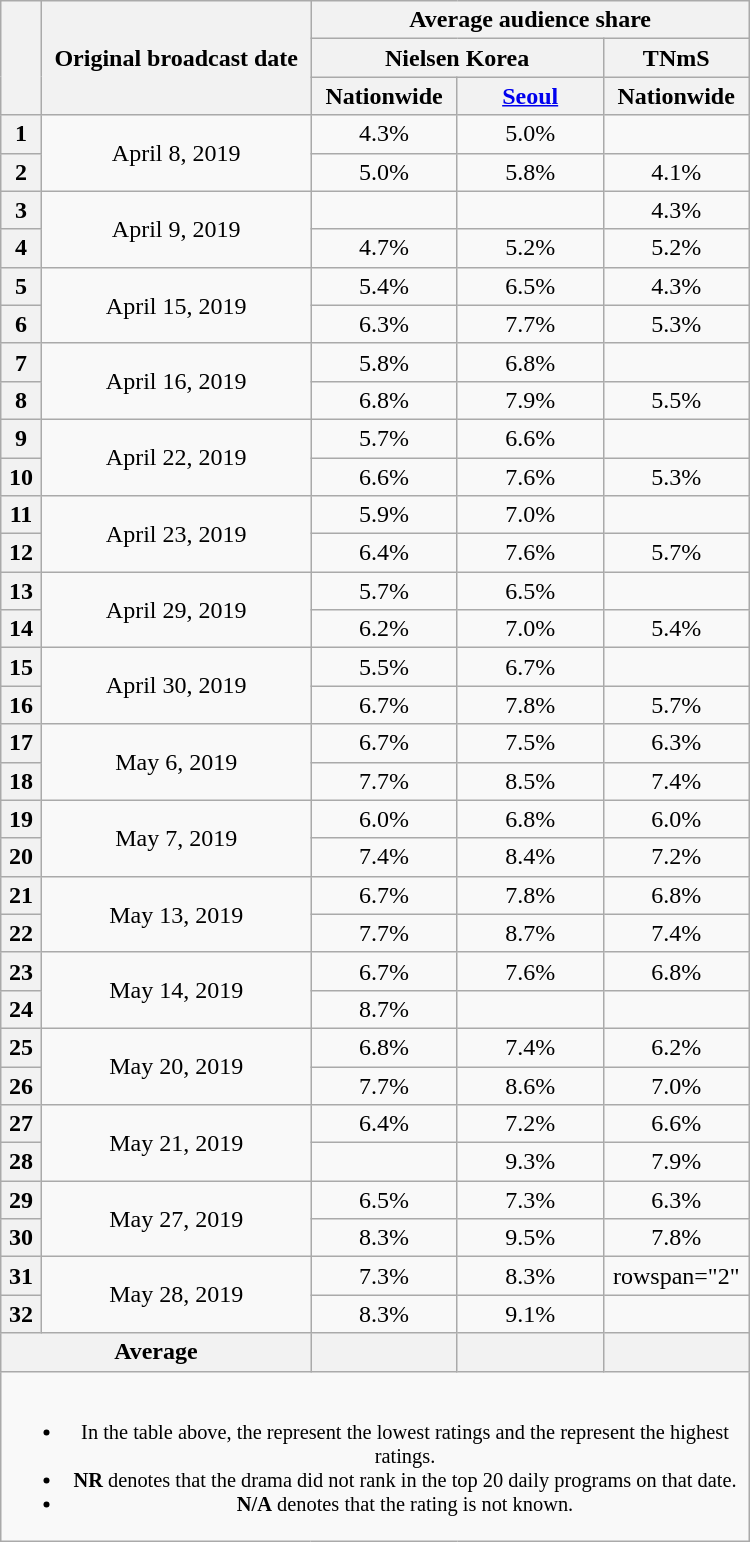<table class="wikitable" style="text-align:center; width:500px">
<tr>
<th rowspan="3"></th>
<th rowspan="3">Original broadcast date</th>
<th colspan="3">Average audience share</th>
</tr>
<tr>
<th colspan="2">Nielsen Korea</th>
<th colspan="1">TNmS</th>
</tr>
<tr>
<th width="90">Nationwide</th>
<th width="90"><a href='#'>Seoul</a></th>
<th width="90">Nationwide</th>
</tr>
<tr>
<th>1</th>
<td rowspan="2">April 8, 2019</td>
<td>4.3% </td>
<td>5.0% </td>
<td></td>
</tr>
<tr>
<th>2</th>
<td>5.0% </td>
<td>5.8% </td>
<td>4.1%</td>
</tr>
<tr>
<th>3</th>
<td rowspan="2">April 9, 2019</td>
<td> </td>
<td> </td>
<td>4.3%</td>
</tr>
<tr>
<th>4</th>
<td>4.7% </td>
<td>5.2% </td>
<td>5.2%</td>
</tr>
<tr>
<th>5</th>
<td rowspan="2">April 15, 2019</td>
<td>5.4% </td>
<td>6.5% </td>
<td>4.3%</td>
</tr>
<tr>
<th>6</th>
<td>6.3% </td>
<td>7.7% </td>
<td>5.3%</td>
</tr>
<tr>
<th>7</th>
<td rowspan="2">April 16, 2019</td>
<td>5.8% </td>
<td>6.8% </td>
<td></td>
</tr>
<tr>
<th>8</th>
<td>6.8% </td>
<td>7.9% </td>
<td>5.5%</td>
</tr>
<tr>
<th>9</th>
<td rowspan="2">April 22, 2019</td>
<td>5.7% </td>
<td>6.6% </td>
<td></td>
</tr>
<tr>
<th>10</th>
<td>6.6% </td>
<td>7.6% </td>
<td>5.3%</td>
</tr>
<tr>
<th>11</th>
<td rowspan="2">April 23, 2019</td>
<td>5.9% </td>
<td>7.0% </td>
<td></td>
</tr>
<tr>
<th>12</th>
<td>6.4% </td>
<td>7.6% </td>
<td>5.7%</td>
</tr>
<tr>
<th>13</th>
<td rowspan="2">April 29, 2019</td>
<td>5.7% </td>
<td>6.5% </td>
<td></td>
</tr>
<tr>
<th>14</th>
<td>6.2% </td>
<td>7.0% </td>
<td>5.4%</td>
</tr>
<tr>
<th>15</th>
<td rowspan="2">April 30, 2019</td>
<td>5.5% </td>
<td>6.7% </td>
<td></td>
</tr>
<tr>
<th>16</th>
<td>6.7% </td>
<td>7.8% </td>
<td>5.7%</td>
</tr>
<tr>
<th>17</th>
<td rowspan="2">May 6, 2019</td>
<td>6.7% </td>
<td>7.5% </td>
<td>6.3%</td>
</tr>
<tr>
<th>18</th>
<td>7.7% </td>
<td>8.5% </td>
<td>7.4%</td>
</tr>
<tr>
<th>19</th>
<td rowspan="2">May 7, 2019</td>
<td>6.0% </td>
<td>6.8% </td>
<td>6.0%</td>
</tr>
<tr>
<th>20</th>
<td>7.4% </td>
<td>8.4% </td>
<td>7.2%</td>
</tr>
<tr>
<th>21</th>
<td rowspan="2">May 13, 2019</td>
<td>6.7% </td>
<td>7.8% </td>
<td>6.8%</td>
</tr>
<tr>
<th>22</th>
<td>7.7% </td>
<td>8.7% </td>
<td>7.4%</td>
</tr>
<tr>
<th>23</th>
<td rowspan="2">May 14, 2019</td>
<td>6.7% </td>
<td>7.6% </td>
<td>6.8%</td>
</tr>
<tr>
<th>24</th>
<td>8.7% </td>
<td> </td>
<td></td>
</tr>
<tr>
<th>25</th>
<td rowspan="2">May 20, 2019</td>
<td>6.8% </td>
<td>7.4% </td>
<td>6.2%</td>
</tr>
<tr>
<th>26</th>
<td>7.7% </td>
<td>8.6% </td>
<td>7.0%</td>
</tr>
<tr>
<th>27</th>
<td rowspan="2">May 21, 2019</td>
<td>6.4% </td>
<td>7.2% </td>
<td>6.6%</td>
</tr>
<tr>
<th>28</th>
<td> </td>
<td>9.3% </td>
<td>7.9%</td>
</tr>
<tr>
<th>29</th>
<td rowspan="2">May 27, 2019</td>
<td>6.5% </td>
<td>7.3% </td>
<td>6.3%</td>
</tr>
<tr>
<th>30</th>
<td>8.3% </td>
<td>9.5% </td>
<td>7.8%</td>
</tr>
<tr>
<th>31</th>
<td rowspan="2">May 28, 2019</td>
<td>7.3% </td>
<td>8.3% </td>
<td>rowspan="2" </td>
</tr>
<tr>
<th>32</th>
<td>8.3% </td>
<td>9.1% </td>
</tr>
<tr>
<th colspan="2">Average</th>
<th></th>
<th></th>
<th></th>
</tr>
<tr>
<td colspan="5" style="font-size:85%"><br><ul><li>In the table above, the <strong></strong> represent the lowest ratings and the <strong></strong> represent the highest ratings.</li><li><strong>NR</strong> denotes that the drama did not rank in the top 20 daily programs on that date.</li><li><strong>N/A</strong> denotes that the rating is not known.</li></ul></td>
</tr>
</table>
